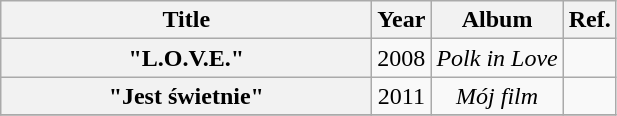<table class="wikitable plainrowheaders" style="text-align:center;">
<tr>
<th scope="col" style="width:15em;">Title</th>
<th scope="col">Year</th>
<th scope="col">Album</th>
<th scope="col">Ref.</th>
</tr>
<tr>
<th scope="row">"L.O.V.E."</th>
<td>2008</td>
<td><em>Polk in Love</em></td>
<td></td>
</tr>
<tr>
<th scope="row">"Jest świetnie"</th>
<td>2011</td>
<td><em>Mój film</em></td>
<td></td>
</tr>
<tr>
</tr>
</table>
